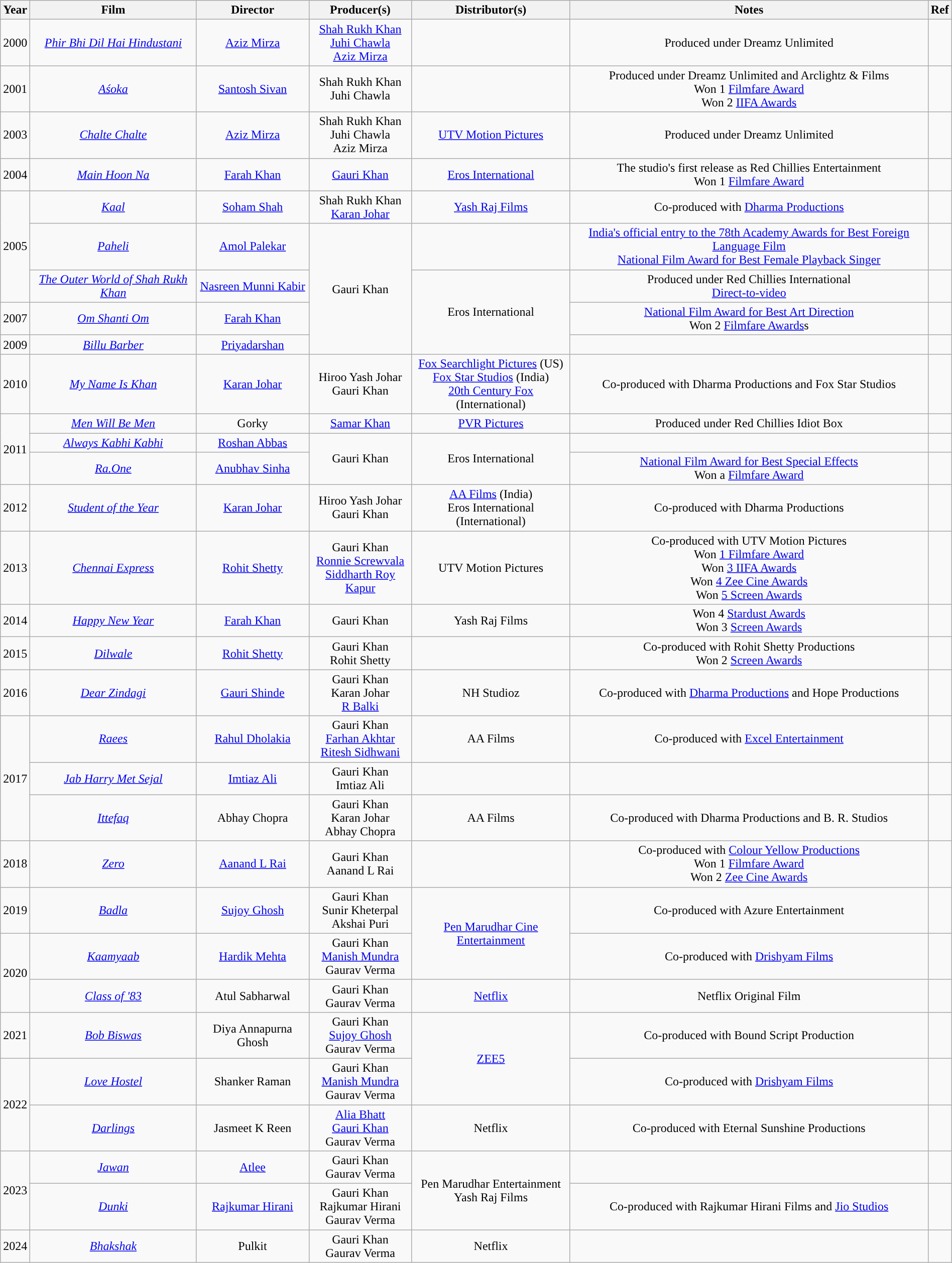<table class="wikitable sortable" style="width: 100%; text-align: center;">
<tr style="text-align:center;">
<th>Year</th>
<th>Film</th>
<th>Director</th>
<th>Producer(s)</th>
<th>Distributor(s)</th>
<th>Notes</th>
<th>Ref</th>
</tr>
<tr>
<td>2000</td>
<td><em><a href='#'>Phir Bhi Dil Hai Hindustani</a></em></td>
<td><a href='#'>Aziz Mirza</a></td>
<td><a href='#'>Shah Rukh Khan</a><br><a href='#'>Juhi Chawla</a> <br> <a href='#'>Aziz Mirza</a></td>
<td></td>
<td>Produced under Dreamz Unlimited</td>
<td></td>
</tr>
<tr>
<td>2001</td>
<td><em><a href='#'>Aśoka</a></em></td>
<td><a href='#'>Santosh Sivan</a></td>
<td>Shah Rukh Khan <br>Juhi Chawla</td>
<td></td>
<td>Produced under Dreamz Unlimited and Arclightz & Films<br>Won 1 <a href='#'>Filmfare Award</a><br>Won 2 <a href='#'>IIFA Awards</a></td>
<td></td>
</tr>
<tr>
<td>2003</td>
<td><em><a href='#'>Chalte Chalte</a></em></td>
<td><a href='#'>Aziz Mirza</a></td>
<td>Shah Rukh Khan <br> Juhi Chawla <br> Aziz Mirza</td>
<td><a href='#'>UTV Motion Pictures</a></td>
<td>Produced under Dreamz Unlimited</td>
<td></td>
</tr>
<tr>
<td>2004</td>
<td><em><a href='#'>Main Hoon Na</a></em></td>
<td><a href='#'>Farah Khan</a></td>
<td><a href='#'>Gauri Khan</a></td>
<td><a href='#'>Eros International</a></td>
<td>The studio's first release as Red Chillies Entertainment  <br>Won 1 <a href='#'>Filmfare Award</a></td>
<td></td>
</tr>
<tr>
<td rowspan="3">2005</td>
<td><em><a href='#'>Kaal</a></em></td>
<td><a href='#'>Soham Shah</a></td>
<td>Shah Rukh Khan <br> <a href='#'>Karan Johar</a></td>
<td><a href='#'>Yash Raj Films</a></td>
<td>Co-produced with <a href='#'>Dharma Productions</a></td>
<td></td>
</tr>
<tr>
<td><em><a href='#'>Paheli</a></em></td>
<td><a href='#'>Amol Palekar</a></td>
<td rowspan="4">Gauri Khan</td>
<td></td>
<td><a href='#'>India's official entry to the 78th Academy Awards for Best Foreign Language Film</a> <br><a href='#'>National Film Award for Best Female Playback Singer</a></td>
<td></td>
</tr>
<tr>
<td><em><a href='#'>The Outer World of Shah Rukh Khan</a></em></td>
<td><a href='#'>Nasreen Munni Kabir</a></td>
<td rowspan="3">Eros International</td>
<td>Produced under Red Chillies International <br><a href='#'>Direct-to-video</a></td>
<td></td>
</tr>
<tr>
<td>2007</td>
<td><em><a href='#'>Om Shanti Om</a></em></td>
<td><a href='#'>Farah Khan</a></td>
<td><a href='#'>National Film Award for Best Art Direction</a> <br>Won 2 <a href='#'>Filmfare Awards</a>s</td>
<td></td>
</tr>
<tr>
<td>2009</td>
<td><em><a href='#'>Billu Barber</a></em></td>
<td><a href='#'>Priyadarshan</a></td>
<td></td>
<td></td>
</tr>
<tr>
<td>2010</td>
<td><em><a href='#'>My Name Is Khan</a></em></td>
<td><a href='#'>Karan Johar</a></td>
<td>Hiroo Yash Johar<br>Gauri Khan</td>
<td><a href='#'>Fox Searchlight Pictures</a> (US)<br><a href='#'>Fox Star Studios</a> (India)<br><a href='#'>20th Century Fox</a> (International)</td>
<td>Co-produced with Dharma Productions and Fox Star Studios</td>
<td></td>
</tr>
<tr>
<td rowspan="3">2011</td>
<td><em><a href='#'>Men Will Be Men</a></em></td>
<td>Gorky</td>
<td><a href='#'>Samar Khan</a></td>
<td><a href='#'>PVR Pictures</a></td>
<td>Produced under Red Chillies Idiot Box</td>
<td></td>
</tr>
<tr>
<td><em><a href='#'>Always Kabhi Kabhi</a></em></td>
<td><a href='#'>Roshan Abbas</a></td>
<td rowspan="2">Gauri Khan</td>
<td rowspan="2">Eros International</td>
<td></td>
<td></td>
</tr>
<tr>
<td><em><a href='#'>Ra.One</a></em></td>
<td><a href='#'>Anubhav Sinha</a></td>
<td><a href='#'>National Film Award for Best Special Effects</a> <br>Won a <a href='#'>Filmfare Award</a></td>
<td></td>
</tr>
<tr>
<td>2012</td>
<td><em><a href='#'>Student of the Year</a></em></td>
<td><a href='#'>Karan Johar</a></td>
<td>Hiroo Yash Johar <br> Gauri Khan</td>
<td><a href='#'>AA Films</a> (India)<br>Eros International (International)</td>
<td>Co-produced with Dharma Productions</td>
<td></td>
</tr>
<tr>
<td>2013</td>
<td><em><a href='#'>Chennai Express</a></em></td>
<td><a href='#'>Rohit Shetty</a></td>
<td>Gauri Khan <br><a href='#'>Ronnie Screwvala</a> <br> <a href='#'>Siddharth Roy Kapur</a></td>
<td>UTV Motion Pictures</td>
<td>Co-produced with UTV Motion Pictures<br>Won <a href='#'>1 Filmfare Award</a><br>Won <a href='#'>3 IIFA Awards</a><br>Won <a href='#'>4 Zee Cine Awards</a><br>Won <a href='#'>5 Screen Awards</a></td>
<td></td>
</tr>
<tr>
<td>2014</td>
<td><em><a href='#'>Happy New Year</a></em></td>
<td><a href='#'>Farah Khan</a></td>
<td>Gauri Khan</td>
<td>Yash Raj Films</td>
<td>Won 4 <a href='#'>Stardust Awards</a><br>Won 3 <a href='#'>Screen Awards</a></td>
<td></td>
</tr>
<tr>
<td>2015</td>
<td><em><a href='#'>Dilwale</a></em></td>
<td><a href='#'>Rohit Shetty</a></td>
<td>Gauri Khan <br> Rohit Shetty</td>
<td></td>
<td>Co-produced with Rohit Shetty Productions  <br>Won 2 <a href='#'>Screen Awards</a></td>
<td></td>
</tr>
<tr>
<td>2016</td>
<td><em><a href='#'>Dear Zindagi</a></em></td>
<td><a href='#'>Gauri Shinde</a></td>
<td>Gauri Khan <br> Karan Johar <br><a href='#'>R Balki</a></td>
<td>NH Studioz</td>
<td>Co-produced with <a href='#'>Dharma Productions</a> and Hope Productions</td>
<td></td>
</tr>
<tr>
<td rowspan="3">2017</td>
<td><em><a href='#'>Raees</a></em></td>
<td><a href='#'>Rahul Dholakia</a></td>
<td>Gauri Khan <br> <a href='#'>Farhan Akhtar</a> <br> <a href='#'>Ritesh Sidhwani</a></td>
<td>AA Films</td>
<td>Co-produced with <a href='#'>Excel Entertainment</a></td>
<td></td>
</tr>
<tr>
<td><em><a href='#'>Jab Harry Met Sejal</a></em></td>
<td><a href='#'>Imtiaz Ali</a></td>
<td>Gauri Khan <br> Imtiaz Ali</td>
<td></td>
<td></td>
<td></td>
</tr>
<tr>
<td><em><a href='#'>Ittefaq</a></em></td>
<td>Abhay Chopra</td>
<td>Gauri Khan <br> Karan Johar <br> Abhay Chopra</td>
<td>AA Films</td>
<td>Co-produced with Dharma Productions and B. R. Studios</td>
<td></td>
</tr>
<tr>
<td>2018</td>
<td><em><a href='#'>Zero</a></em></td>
<td><a href='#'>Aanand L Rai</a></td>
<td>Gauri Khan <br> Aanand L Rai</td>
<td></td>
<td>Co-produced with <a href='#'>Colour Yellow Productions</a> <br>Won 1 <a href='#'>Filmfare Award</a> <br>Won 2 <a href='#'>Zee Cine Awards</a></td>
<td></td>
</tr>
<tr>
<td>2019</td>
<td><em><a href='#'>Badla</a></em></td>
<td><a href='#'>Sujoy Ghosh</a></td>
<td>Gauri Khan <br> Sunir Kheterpal <br> Akshai Puri</td>
<td rowspan="2"><a href='#'>Pen Marudhar Cine Entertainment</a></td>
<td>Co-produced with Azure Entertainment</td>
<td></td>
</tr>
<tr>
<td rowspan="2">2020</td>
<td><em><a href='#'>Kaamyaab</a></em></td>
<td><a href='#'>Hardik Mehta</a></td>
<td>Gauri Khan <br> <a href='#'>Manish Mundra</a> <br> Gaurav Verma</td>
<td>Co-produced with <a href='#'>Drishyam Films</a></td>
<td></td>
</tr>
<tr>
<td><em><a href='#'>Class of '83</a></em></td>
<td>Atul Sabharwal</td>
<td>Gauri Khan <br>Gaurav Verma</td>
<td><a href='#'>Netflix</a></td>
<td>Netflix Original Film</td>
<td></td>
</tr>
<tr>
<td>2021</td>
<td><em><a href='#'>Bob Biswas</a></em></td>
<td>Diya Annapurna Ghosh</td>
<td>Gauri Khan <br> <a href='#'>Sujoy Ghosh</a> <br> Gaurav Verma</td>
<td rowspan="2"><a href='#'>ZEE5</a></td>
<td>Co-produced with Bound Script Production</td>
<td></td>
</tr>
<tr>
<td rowspan="2”">2022</td>
<td><em><a href='#'>Love Hostel</a></em></td>
<td>Shanker Raman</td>
<td>Gauri Khan <br> <a href='#'>Manish Mundra</a> <br> Gaurav Verma</td>
<td>Co-produced with <a href='#'>Drishyam Films</a></td>
<td></td>
</tr>
<tr>
<td><em><a href='#'>Darlings</a></em></td>
<td>Jasmeet K Reen</td>
<td><a href='#'>Alia Bhatt</a> <br> <a href='#'>Gauri Khan</a> <br> Gaurav Verma</td>
<td>Netflix</td>
<td>Co-produced with Eternal Sunshine Productions</td>
<td></td>
</tr>
<tr>
<td rowspan="2">2023</td>
<td><em><a href='#'>Jawan</a></em></td>
<td><a href='#'>Atlee</a></td>
<td>Gauri Khan <br> Gaurav Verma</td>
<td rowspan="2">Pen Marudhar Entertainment<br>Yash Raj Films</td>
<td></td>
<td></td>
</tr>
<tr>
<td><em><a href='#'>Dunki</a></em></td>
<td><a href='#'>Rajkumar Hirani</a></td>
<td>Gauri Khan <br> Rajkumar Hirani <br> Gaurav Verma</td>
<td>Co-produced with Rajkumar Hirani Films and <a href='#'>Jio Studios</a></td>
<td></td>
</tr>
<tr>
<td>2024</td>
<td><em><a href='#'>Bhakshak</a></em></td>
<td>Pulkit</td>
<td>Gauri Khan <br> Gaurav Verma</td>
<td>Netflix</td>
<td></td>
<td></td>
</tr>
</table>
